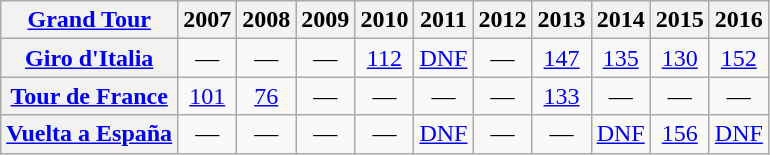<table class="wikitable plainrowheaders">
<tr>
<th scope="col"><a href='#'>Grand Tour</a></th>
<th scope="col">2007</th>
<th scope="col">2008</th>
<th scope="col">2009</th>
<th scope="col">2010</th>
<th scope="col">2011</th>
<th scope="col">2012</th>
<th scope="col">2013</th>
<th scope="col">2014</th>
<th scope="col">2015</th>
<th scope="col">2016</th>
</tr>
<tr style="text-align:center;">
<th scope="row"> <a href='#'>Giro d'Italia</a></th>
<td>—</td>
<td>—</td>
<td>—</td>
<td><a href='#'>112</a></td>
<td><a href='#'>DNF</a></td>
<td>—</td>
<td><a href='#'>147</a></td>
<td><a href='#'>135</a></td>
<td><a href='#'>130</a></td>
<td><a href='#'>152</a></td>
</tr>
<tr style="text-align:center;">
<th scope="row"> <a href='#'>Tour de France</a></th>
<td><a href='#'>101</a></td>
<td><a href='#'>76</a></td>
<td>—</td>
<td>—</td>
<td>—</td>
<td>—</td>
<td><a href='#'>133</a></td>
<td>—</td>
<td>—</td>
<td>—</td>
</tr>
<tr style="text-align:center;">
<th scope="row"> <a href='#'>Vuelta a España</a></th>
<td>—</td>
<td>—</td>
<td>—</td>
<td>—</td>
<td><a href='#'>DNF</a></td>
<td>—</td>
<td>—</td>
<td><a href='#'>DNF</a></td>
<td><a href='#'>156</a></td>
<td><a href='#'>DNF</a></td>
</tr>
</table>
